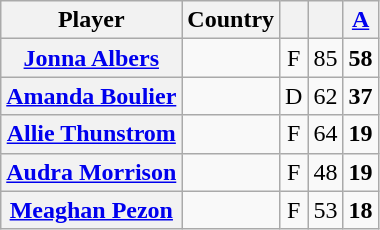<table class= "wikitable" style="text-align: center;">
<tr>
<th scope="col">Player</th>
<th scope="col">Country</th>
<th scope="col"></th>
<th scope="col"></th>
<th scope="col"><a href='#'>A</a></th>
</tr>
<tr>
<th scope="row" align="left"><a href='#'>Jonna Albers</a></th>
<td></td>
<td>F</td>
<td>85</td>
<td><strong>58</strong></td>
</tr>
<tr>
<th scope="row" align="left"><a href='#'>Amanda Boulier</a></th>
<td></td>
<td>D</td>
<td>62</td>
<td><strong>37</strong></td>
</tr>
<tr>
<th scope="row" align="left"><a href='#'>Allie Thunstrom</a></th>
<td></td>
<td>F</td>
<td>64</td>
<td><strong>19</strong></td>
</tr>
<tr>
<th scope="row" align="left"><a href='#'>Audra Morrison</a></th>
<td></td>
<td>F</td>
<td>48</td>
<td><strong>19</strong></td>
</tr>
<tr>
<th scope="row" align="left"><a href='#'>Meaghan Pezon</a></th>
<td></td>
<td>F</td>
<td>53</td>
<td><strong>18</strong></td>
</tr>
</table>
